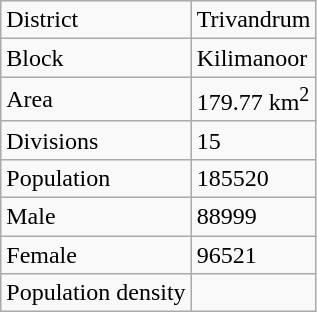<table class="wikitable">
<tr>
<td>District</td>
<td>Trivandrum</td>
</tr>
<tr>
<td>Block</td>
<td>Kilimanoor</td>
</tr>
<tr>
<td>Area</td>
<td>179.77 km<sup>2</sup></td>
</tr>
<tr>
<td>Divisions</td>
<td>15</td>
</tr>
<tr>
<td>Population</td>
<td>185520</td>
</tr>
<tr>
<td>Male</td>
<td>88999</td>
</tr>
<tr>
<td>Female</td>
<td>96521</td>
</tr>
<tr>
<td>Population density</td>
<td 1032></td>
</tr>
</table>
